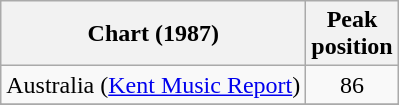<table class="wikitable sortable">
<tr>
<th>Chart (1987)</th>
<th>Peak<br>position</th>
</tr>
<tr>
<td>Australia (<a href='#'>Kent Music Report</a>)</td>
<td style="text-align:center;">86</td>
</tr>
<tr>
</tr>
<tr>
</tr>
</table>
